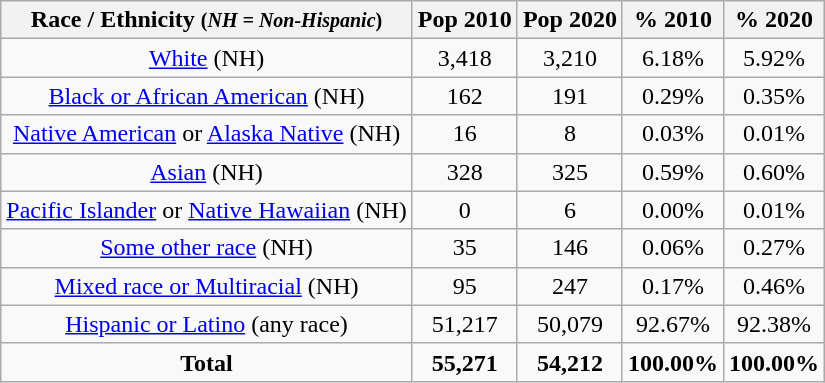<table class="wikitable" style="text-align:center;">
<tr>
<th>Race / Ethnicity <small>(<em>NH = Non-Hispanic</em>)</small></th>
<th>Pop 2010</th>
<th>Pop 2020</th>
<th>% 2010</th>
<th>% 2020</th>
</tr>
<tr>
<td><a href='#'>White</a> (NH)</td>
<td>3,418</td>
<td>3,210</td>
<td>6.18%</td>
<td>5.92%</td>
</tr>
<tr>
<td><a href='#'>Black or African American</a> (NH)</td>
<td>162</td>
<td>191</td>
<td>0.29%</td>
<td>0.35%</td>
</tr>
<tr>
<td><a href='#'>Native American</a> or <a href='#'>Alaska Native</a> (NH)</td>
<td>16</td>
<td>8</td>
<td>0.03%</td>
<td>0.01%</td>
</tr>
<tr>
<td><a href='#'>Asian</a> (NH)</td>
<td>328</td>
<td>325</td>
<td>0.59%</td>
<td>0.60%</td>
</tr>
<tr>
<td><a href='#'>Pacific Islander</a> or <a href='#'>Native Hawaiian</a> (NH)</td>
<td>0</td>
<td>6</td>
<td>0.00%</td>
<td>0.01%</td>
</tr>
<tr>
<td><a href='#'>Some other race</a> (NH)</td>
<td>35</td>
<td>146</td>
<td>0.06%</td>
<td>0.27%</td>
</tr>
<tr>
<td><a href='#'>Mixed race or Multiracial</a> (NH)</td>
<td>95</td>
<td>247</td>
<td>0.17%</td>
<td>0.46%</td>
</tr>
<tr>
<td><a href='#'>Hispanic or Latino</a> (any race)</td>
<td>51,217</td>
<td>50,079</td>
<td>92.67%</td>
<td>92.38%</td>
</tr>
<tr>
<td><strong>Total</strong></td>
<td><strong>55,271</strong></td>
<td><strong>54,212</strong></td>
<td><strong>100.00%</strong></td>
<td><strong>100.00%</strong></td>
</tr>
</table>
